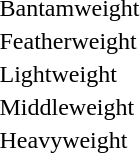<table>
<tr>
<td>Bantamweight<br></td>
<td></td>
<td></td>
<td></td>
</tr>
<tr>
<td>Featherweight<br></td>
<td></td>
<td></td>
<td></td>
</tr>
<tr>
<td>Lightweight<br></td>
<td></td>
<td></td>
<td></td>
</tr>
<tr>
<td>Middleweight<br></td>
<td></td>
<td></td>
<td></td>
</tr>
<tr>
<td>Heavyweight<br></td>
<td></td>
<td></td>
<td></td>
</tr>
</table>
